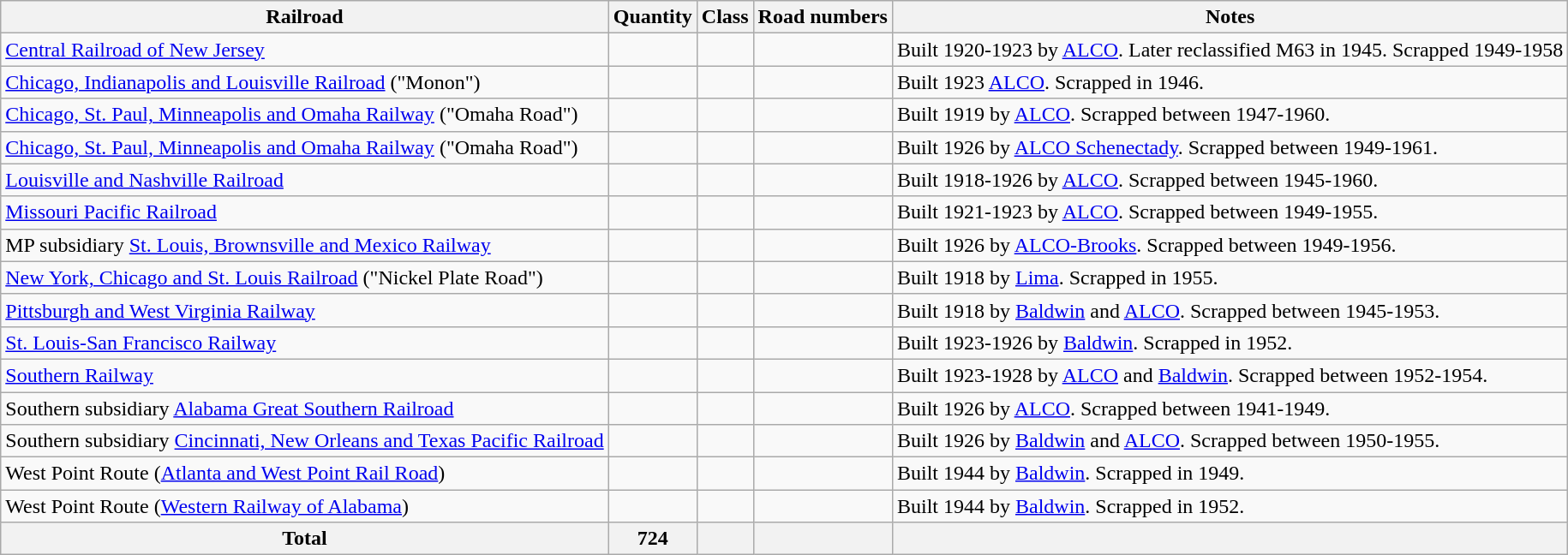<table class="wikitable">
<tr>
<th>Railroad</th>
<th>Quantity</th>
<th>Class</th>
<th>Road numbers</th>
<th>Notes</th>
</tr>
<tr>
<td><a href='#'>Central Railroad of New Jersey</a></td>
<td></td>
<td></td>
<td></td>
<td>Built 1920-1923 by <a href='#'>ALCO</a>. Later reclassified M63 in 1945. Scrapped 1949-1958</td>
</tr>
<tr>
<td><a href='#'>Chicago, Indianapolis and Louisville Railroad</a> ("Monon")</td>
<td></td>
<td></td>
<td></td>
<td> Built 1923 <a href='#'>ALCO</a>. Scrapped in 1946.</td>
</tr>
<tr>
<td><a href='#'>Chicago, St. Paul, Minneapolis and Omaha Railway</a> ("Omaha Road")</td>
<td></td>
<td></td>
<td></td>
<td> Built 1919 by <a href='#'>ALCO</a>. Scrapped between 1947-1960.</td>
</tr>
<tr>
<td><a href='#'>Chicago, St. Paul, Minneapolis and Omaha Railway</a> ("Omaha Road")</td>
<td></td>
<td></td>
<td></td>
<td> Built 1926 by  <a href='#'>ALCO Schenectady</a>. Scrapped between 1949-1961.</td>
</tr>
<tr>
<td><a href='#'>Louisville and Nashville Railroad</a></td>
<td></td>
<td></td>
<td></td>
<td> Built 1918-1926 by <a href='#'>ALCO</a>. Scrapped between 1945-1960.</td>
</tr>
<tr>
<td><a href='#'>Missouri Pacific Railroad</a></td>
<td></td>
<td></td>
<td></td>
<td> Built 1921-1923 by <a href='#'>ALCO</a>. Scrapped between 1949-1955.</td>
</tr>
<tr>
<td>MP subsidiary <a href='#'>St. Louis, Brownsville and Mexico Railway</a></td>
<td></td>
<td></td>
<td></td>
<td> Built 1926 by <a href='#'>ALCO-Brooks</a>. Scrapped between 1949-1956.</td>
</tr>
<tr>
<td><a href='#'>New York, Chicago and St. Louis Railroad</a> ("Nickel Plate Road")</td>
<td></td>
<td></td>
<td></td>
<td>Built 1918 by <a href='#'>Lima</a>. Scrapped in 1955.</td>
</tr>
<tr>
<td><a href='#'>Pittsburgh and West Virginia Railway</a></td>
<td></td>
<td></td>
<td></td>
<td>Built 1918 by <a href='#'>Baldwin</a> and <a href='#'>ALCO</a>. Scrapped between 1945-1953.</td>
</tr>
<tr>
<td><a href='#'>St. Louis-San Francisco Railway</a></td>
<td></td>
<td></td>
<td></td>
<td>  Built 1923-1926 by <a href='#'>Baldwin</a>. Scrapped in 1952.</td>
</tr>
<tr>
<td><a href='#'>Southern Railway</a></td>
<td></td>
<td></td>
<td></td>
<td> Built 1923-1928 by <a href='#'>ALCO</a> and <a href='#'>Baldwin</a>. Scrapped between 1952-1954.</td>
</tr>
<tr>
<td>Southern subsidiary <a href='#'>Alabama Great Southern Railroad</a></td>
<td></td>
<td></td>
<td></td>
<td> Built 1926 by <a href='#'>ALCO</a>. Scrapped between 1941-1949.</td>
</tr>
<tr>
<td>Southern subsidiary <a href='#'>Cincinnati, New Orleans and Texas Pacific Railroad</a></td>
<td></td>
<td></td>
<td></td>
<td> Built 1926 by <a href='#'>Baldwin</a> and <a href='#'>ALCO</a>. Scrapped between 1950-1955.</td>
</tr>
<tr>
<td>West Point Route (<a href='#'>Atlanta and West Point Rail Road</a>)</td>
<td></td>
<td></td>
<td></td>
<td> Built 1944 by <a href='#'>Baldwin</a>. Scrapped in 1949.</td>
</tr>
<tr>
<td>West Point Route (<a href='#'>Western Railway of Alabama</a>)</td>
<td></td>
<td></td>
<td></td>
<td> Built 1944 by <a href='#'>Baldwin</a>. Scrapped in 1952.</td>
</tr>
<tr>
<th>Total</th>
<th>724</th>
<th></th>
<th></th>
<th></th>
</tr>
</table>
